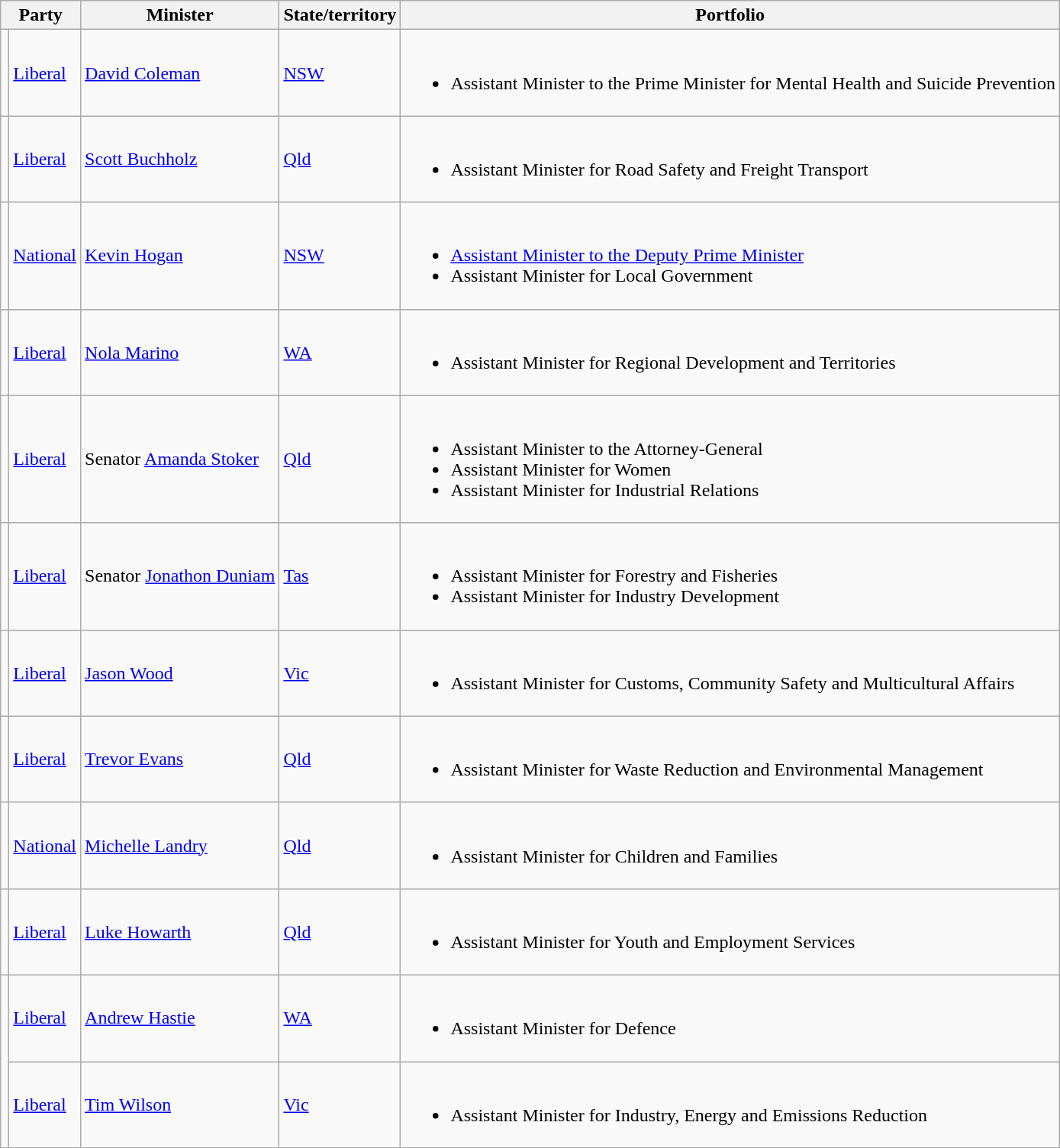<table class="wikitable sortable">
<tr>
<th colspan="2">Party</th>
<th>Minister</th>
<th>State/territory</th>
<th>Portfolio</th>
</tr>
<tr>
<td></td>
<td><a href='#'>Liberal</a></td>
<td><a href='#'>David Coleman</a> </td>
<td><a href='#'>NSW</a></td>
<td><br><ul><li>Assistant Minister to the Prime Minister for Mental Health and Suicide Prevention</li></ul></td>
</tr>
<tr>
<td></td>
<td><a href='#'>Liberal</a> </td>
<td><a href='#'>Scott Buchholz</a> </td>
<td><a href='#'>Qld</a></td>
<td><br><ul><li>Assistant Minister for Road Safety and Freight Transport</li></ul></td>
</tr>
<tr>
<td></td>
<td><a href='#'>National</a></td>
<td><a href='#'>Kevin Hogan</a> </td>
<td><a href='#'>NSW</a></td>
<td><br><ul><li><a href='#'>Assistant Minister to the Deputy Prime Minister</a></li><li>Assistant Minister for Local Government</li></ul></td>
</tr>
<tr>
<td></td>
<td><a href='#'>Liberal</a></td>
<td><a href='#'>Nola Marino</a> </td>
<td><a href='#'>WA</a></td>
<td><br><ul><li>Assistant Minister for Regional Development and Territories</li></ul></td>
</tr>
<tr>
<td></td>
<td><a href='#'>Liberal</a> </td>
<td>Senator <a href='#'>Amanda Stoker</a></td>
<td><a href='#'>Qld</a></td>
<td><br><ul><li>Assistant Minister to the Attorney-General</li><li>Assistant Minister for Women</li><li>Assistant Minister for Industrial Relations</li></ul></td>
</tr>
<tr>
<td></td>
<td><a href='#'>Liberal</a></td>
<td>Senator <a href='#'>Jonathon Duniam</a></td>
<td><a href='#'>Tas</a></td>
<td><br><ul><li>Assistant Minister for Forestry and Fisheries</li><li>Assistant Minister for Industry Development</li></ul></td>
</tr>
<tr>
<td></td>
<td><a href='#'>Liberal</a></td>
<td><a href='#'>Jason Wood</a> </td>
<td><a href='#'>Vic</a></td>
<td><br><ul><li>Assistant Minister for Customs, Community Safety and Multicultural Affairs</li></ul></td>
</tr>
<tr>
<td></td>
<td><a href='#'>Liberal</a> </td>
<td><a href='#'>Trevor Evans</a> </td>
<td><a href='#'>Qld</a></td>
<td><br><ul><li>Assistant Minister for Waste Reduction and Environmental Management</li></ul></td>
</tr>
<tr>
<td></td>
<td><a href='#'>National</a> </td>
<td><a href='#'>Michelle Landry</a> </td>
<td><a href='#'>Qld</a></td>
<td><br><ul><li>Assistant Minister for Children and Families</li></ul></td>
</tr>
<tr>
<td></td>
<td><a href='#'>Liberal</a> </td>
<td><a href='#'>Luke Howarth</a> </td>
<td><a href='#'>Qld</a></td>
<td><br><ul><li>Assistant Minister for Youth and Employment Services</li></ul></td>
</tr>
<tr>
<td rowspan="2" ></td>
<td><a href='#'>Liberal</a></td>
<td><a href='#'>Andrew Hastie</a> </td>
<td><a href='#'>WA</a></td>
<td><br><ul><li>Assistant Minister for Defence</li></ul></td>
</tr>
<tr>
<td><a href='#'>Liberal</a></td>
<td><a href='#'>Tim Wilson</a> </td>
<td><a href='#'>Vic</a></td>
<td><br><ul><li>Assistant Minister for Industry, Energy and Emissions Reduction</li></ul></td>
</tr>
</table>
